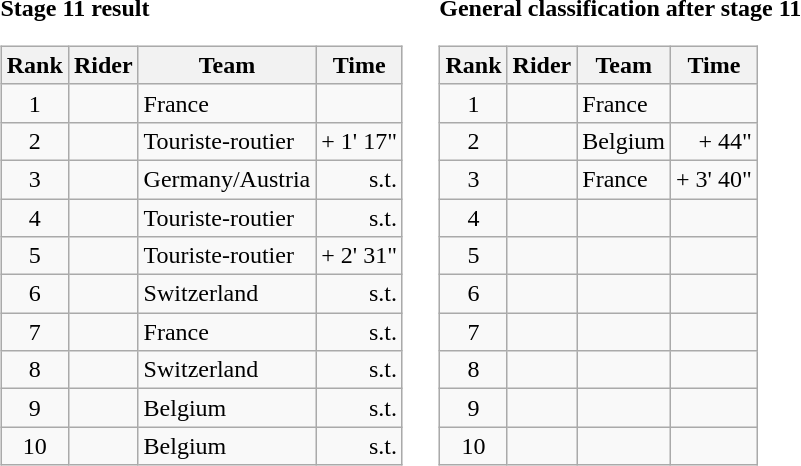<table>
<tr>
<td><strong>Stage 11 result</strong><br><table class="wikitable">
<tr>
<th scope="col">Rank</th>
<th scope="col">Rider</th>
<th scope="col">Team</th>
<th scope="col">Time</th>
</tr>
<tr>
<td style="text-align:center;">1</td>
<td></td>
<td>France</td>
<td style="text-align:right;"></td>
</tr>
<tr>
<td style="text-align:center;">2</td>
<td></td>
<td>Touriste-routier</td>
<td style="text-align:right;">+ 1' 17"</td>
</tr>
<tr>
<td style="text-align:center;">3</td>
<td></td>
<td>Germany/Austria</td>
<td style="text-align:right;">s.t.</td>
</tr>
<tr>
<td style="text-align:center;">4</td>
<td></td>
<td>Touriste-routier</td>
<td style="text-align:right;">s.t.</td>
</tr>
<tr>
<td style="text-align:center;">5</td>
<td></td>
<td>Touriste-routier</td>
<td style="text-align:right;">+ 2' 31"</td>
</tr>
<tr>
<td style="text-align:center;">6</td>
<td></td>
<td>Switzerland</td>
<td style="text-align:right;">s.t.</td>
</tr>
<tr>
<td style="text-align:center;">7</td>
<td></td>
<td>France</td>
<td style="text-align:right;">s.t.</td>
</tr>
<tr>
<td style="text-align:center;">8</td>
<td></td>
<td>Switzerland</td>
<td style="text-align:right;">s.t.</td>
</tr>
<tr>
<td style="text-align:center;">9</td>
<td></td>
<td>Belgium</td>
<td style="text-align:right;">s.t.</td>
</tr>
<tr>
<td style="text-align:center;">10</td>
<td></td>
<td>Belgium</td>
<td style="text-align:right;">s.t.</td>
</tr>
</table>
</td>
<td></td>
<td><strong>General classification after stage 11</strong><br><table class="wikitable">
<tr>
<th scope="col">Rank</th>
<th scope="col">Rider</th>
<th scope="col">Team</th>
<th scope="col">Time</th>
</tr>
<tr>
<td style="text-align:center;">1</td>
<td></td>
<td>France</td>
<td style="text-align:right;"></td>
</tr>
<tr>
<td style="text-align:center;">2</td>
<td></td>
<td>Belgium</td>
<td style="text-align:right;">+ 44"</td>
</tr>
<tr>
<td style="text-align:center;">3</td>
<td></td>
<td>France</td>
<td style="text-align:right;">+ 3' 40"</td>
</tr>
<tr>
<td style="text-align:center;">4</td>
<td></td>
<td></td>
<td></td>
</tr>
<tr>
<td style="text-align:center;">5</td>
<td></td>
<td></td>
<td></td>
</tr>
<tr>
<td style="text-align:center;">6</td>
<td></td>
<td></td>
<td></td>
</tr>
<tr>
<td style="text-align:center;">7</td>
<td></td>
<td></td>
<td></td>
</tr>
<tr>
<td style="text-align:center;">8</td>
<td></td>
<td></td>
<td></td>
</tr>
<tr>
<td style="text-align:center;">9</td>
<td></td>
<td></td>
<td></td>
</tr>
<tr>
<td style="text-align:center;">10</td>
<td></td>
<td></td>
<td></td>
</tr>
</table>
</td>
</tr>
</table>
